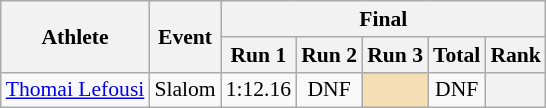<table class="wikitable" style="font-size:90%">
<tr>
<th rowspan="2">Athlete</th>
<th rowspan="2">Event</th>
<th colspan="5">Final</th>
</tr>
<tr>
<th>Run 1</th>
<th>Run 2</th>
<th>Run 3</th>
<th>Total</th>
<th>Rank</th>
</tr>
<tr>
<td><a href='#'>Thomai Lefousi</a></td>
<td>Slalom</td>
<td align="center">1:12.16</td>
<td align="center">DNF</td>
<td bgcolor="wheat"></td>
<td align="center">DNF</td>
<th align="center"></th>
</tr>
</table>
